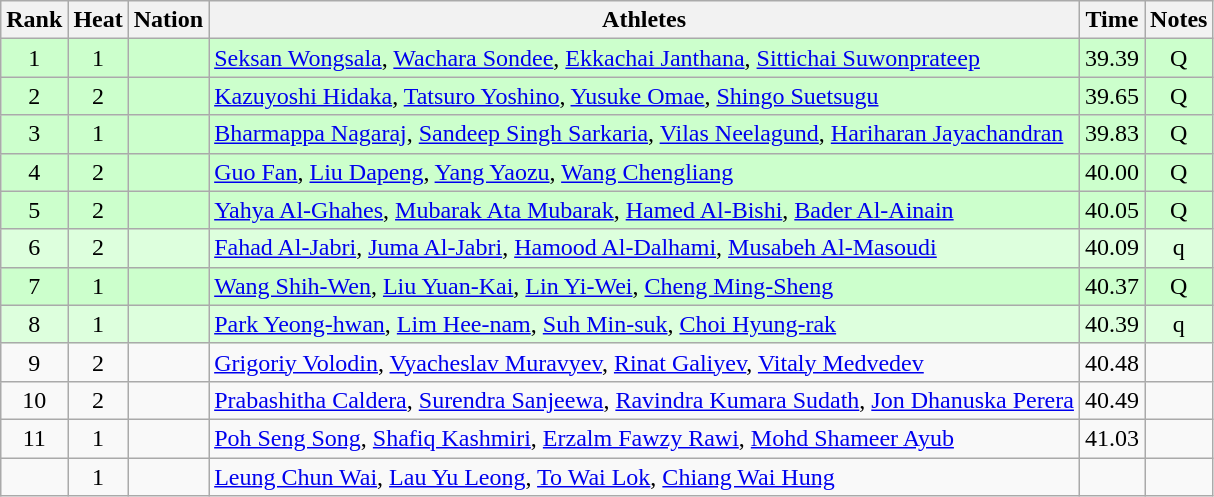<table class="wikitable sortable" style="text-align:center">
<tr>
<th>Rank</th>
<th>Heat</th>
<th>Nation</th>
<th>Athletes</th>
<th>Time</th>
<th>Notes</th>
</tr>
<tr bgcolor=ccffcc>
<td>1</td>
<td>1</td>
<td align=left></td>
<td align=left><a href='#'>Seksan Wongsala</a>, <a href='#'>Wachara Sondee</a>, <a href='#'>Ekkachai Janthana</a>, <a href='#'>Sittichai Suwonprateep</a></td>
<td>39.39</td>
<td>Q</td>
</tr>
<tr bgcolor=ccffcc>
<td>2</td>
<td>2</td>
<td align=left></td>
<td align=left><a href='#'>Kazuyoshi Hidaka</a>, <a href='#'>Tatsuro Yoshino</a>, <a href='#'>Yusuke Omae</a>, <a href='#'>Shingo Suetsugu</a></td>
<td>39.65</td>
<td>Q</td>
</tr>
<tr bgcolor=ccffcc>
<td>3</td>
<td>1</td>
<td align=left></td>
<td align=left><a href='#'>Bharmappa Nagaraj</a>, <a href='#'>Sandeep Singh Sarkaria</a>, <a href='#'>Vilas Neelagund</a>, <a href='#'>Hariharan Jayachandran</a></td>
<td>39.83</td>
<td>Q</td>
</tr>
<tr bgcolor=ccffcc>
<td>4</td>
<td>2</td>
<td align=left></td>
<td align=left><a href='#'>Guo Fan</a>, <a href='#'>Liu Dapeng</a>, <a href='#'>Yang Yaozu</a>, <a href='#'>Wang Chengliang</a></td>
<td>40.00</td>
<td>Q</td>
</tr>
<tr bgcolor=ccffcc>
<td>5</td>
<td>2</td>
<td align=left></td>
<td align=left><a href='#'>Yahya Al-Ghahes</a>, <a href='#'>Mubarak Ata Mubarak</a>, <a href='#'>Hamed Al-Bishi</a>, <a href='#'>Bader Al-Ainain</a></td>
<td>40.05</td>
<td>Q</td>
</tr>
<tr bgcolor=ddffdd>
<td>6</td>
<td>2</td>
<td align=left></td>
<td align=left><a href='#'>Fahad Al-Jabri</a>, <a href='#'>Juma Al-Jabri</a>, <a href='#'>Hamood Al-Dalhami</a>, <a href='#'>Musabeh Al-Masoudi</a></td>
<td>40.09</td>
<td>q</td>
</tr>
<tr bgcolor=ccffcc>
<td>7</td>
<td>1</td>
<td align=left></td>
<td align=left><a href='#'>Wang Shih-Wen</a>, <a href='#'>Liu Yuan-Kai</a>, <a href='#'>Lin Yi-Wei</a>, <a href='#'>Cheng Ming-Sheng</a></td>
<td>40.37</td>
<td>Q</td>
</tr>
<tr bgcolor=ddffdd>
<td>8</td>
<td>1</td>
<td align=left></td>
<td align=left><a href='#'>Park Yeong-hwan</a>, <a href='#'>Lim Hee-nam</a>, <a href='#'>Suh Min-suk</a>, <a href='#'>Choi Hyung-rak</a></td>
<td>40.39</td>
<td>q</td>
</tr>
<tr>
<td>9</td>
<td>2</td>
<td align=left></td>
<td align=left><a href='#'>Grigoriy Volodin</a>, <a href='#'>Vyacheslav Muravyev</a>, <a href='#'>Rinat Galiyev</a>, <a href='#'>Vitaly Medvedev</a></td>
<td>40.48</td>
<td></td>
</tr>
<tr>
<td>10</td>
<td>2</td>
<td align=left></td>
<td align=left><a href='#'>Prabashitha Caldera</a>, <a href='#'>Surendra Sanjeewa</a>, <a href='#'>Ravindra Kumara Sudath</a>, <a href='#'>Jon Dhanuska Perera</a></td>
<td>40.49</td>
<td></td>
</tr>
<tr>
<td>11</td>
<td>1</td>
<td align=left></td>
<td align=left><a href='#'>Poh Seng Song</a>, <a href='#'>Shafiq Kashmiri</a>, <a href='#'>Erzalm Fawzy Rawi</a>, <a href='#'>Mohd Shameer Ayub</a></td>
<td>41.03</td>
<td></td>
</tr>
<tr>
<td></td>
<td>1</td>
<td align=left></td>
<td align=left><a href='#'>Leung Chun Wai</a>, <a href='#'>Lau Yu Leong</a>, <a href='#'>To Wai Lok</a>, <a href='#'>Chiang Wai Hung</a></td>
<td></td>
<td></td>
</tr>
</table>
